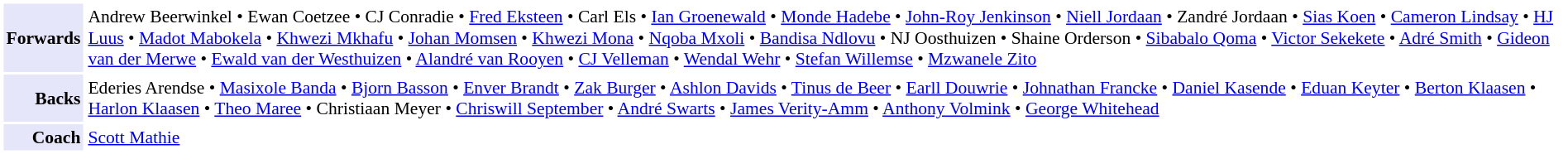<table cellpadding="2" style="border: 1px solid white; font-size:90%;">
<tr>
<td style="text-align:right;" bgcolor="lavender"><strong>Forwards</strong></td>
<td style="text-align:left;">Andrew Beerwinkel • Ewan Coetzee • CJ Conradie • <a href='#'>Fred Eksteen</a> • Carl Els • <a href='#'>Ian Groenewald</a> • <a href='#'>Monde Hadebe</a> • <a href='#'>John-Roy Jenkinson</a> • <a href='#'>Niell Jordaan</a> • Zandré Jordaan • <a href='#'>Sias Koen</a> • <a href='#'>Cameron Lindsay</a> • <a href='#'>HJ Luus</a> • <a href='#'>Madot Mabokela</a> • <a href='#'>Khwezi Mkhafu</a> • <a href='#'>Johan Momsen</a> • <a href='#'>Khwezi Mona</a> • <a href='#'>Nqoba Mxoli</a> • <a href='#'>Bandisa Ndlovu</a> • NJ Oosthuizen • Shaine Orderson • <a href='#'>Sibabalo Qoma</a> • <a href='#'>Victor Sekekete</a> • <a href='#'>Adré Smith</a> • <a href='#'>Gideon van der Merwe</a> • <a href='#'>Ewald van der Westhuizen</a> • <a href='#'>Alandré van Rooyen</a> • <a href='#'>CJ Velleman</a> • <a href='#'>Wendal Wehr</a> • <a href='#'>Stefan Willemse</a> • <a href='#'>Mzwanele Zito</a></td>
</tr>
<tr>
<td style="text-align:right;" bgcolor="lavender"><strong>Backs</strong></td>
<td style="text-align:left;">Ederies Arendse • <a href='#'>Masixole Banda</a> • <a href='#'>Bjorn Basson</a> • <a href='#'>Enver Brandt</a> • <a href='#'>Zak Burger</a> • <a href='#'>Ashlon Davids</a> • <a href='#'>Tinus de Beer</a> • <a href='#'>Earll Douwrie</a> • <a href='#'>Johnathan Francke</a> • <a href='#'>Daniel Kasende</a> • <a href='#'>Eduan Keyter</a> • <a href='#'>Berton Klaasen</a> • <a href='#'>Harlon Klaasen</a> • <a href='#'>Theo Maree</a> • Christiaan Meyer • <a href='#'>Chriswill September</a> • <a href='#'>André Swarts</a> • <a href='#'>James Verity-Amm</a> • <a href='#'>Anthony Volmink</a> • <a href='#'>George Whitehead</a></td>
</tr>
<tr>
<td style="text-align:right;" bgcolor="lavender"><strong>Coach</strong></td>
<td style="text-align:left;"><a href='#'>Scott Mathie</a></td>
</tr>
</table>
